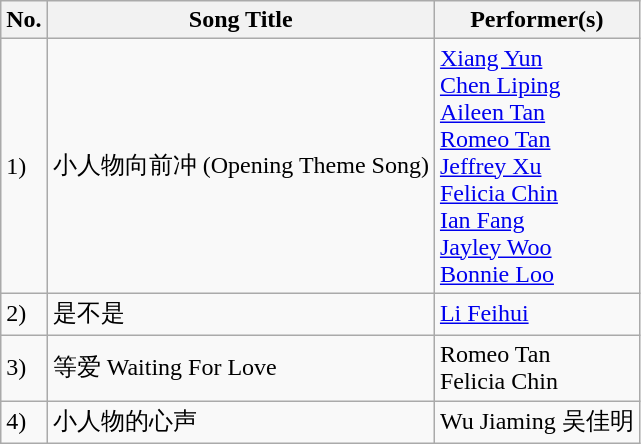<table class="wikitable" align=center>
<tr>
<th>No.</th>
<th>Song Title</th>
<th>Performer(s)</th>
</tr>
<tr>
<td>1)</td>
<td>小人物向前冲  (Opening Theme Song)</td>
<td><a href='#'>Xiang Yun</a><br><a href='#'>Chen Liping</a><br><a href='#'>Aileen Tan</a><br><a href='#'>Romeo Tan</a><br><a href='#'>Jeffrey Xu</a><br><a href='#'>Felicia Chin</a><br><a href='#'>Ian Fang</a><br><a href='#'>Jayley Woo</a><br><a href='#'>Bonnie Loo</a></td>
</tr>
<tr>
<td>2)</td>
<td>是不是</td>
<td><a href='#'>Li Feihui</a></td>
</tr>
<tr>
<td>3)</td>
<td>等爱 Waiting For Love</td>
<td>Romeo Tan<br>Felicia Chin</td>
</tr>
<tr>
<td>4)</td>
<td>小人物的心声</td>
<td>Wu Jiaming 吴佳明</td>
</tr>
</table>
